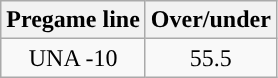<table class="wikitable">
<tr align="center">
<th>Pregame line</th>
<th>Over/under</th>
</tr>
<tr align="center">
<td>UNA -10</td>
<td>55.5</td>
</tr>
</table>
